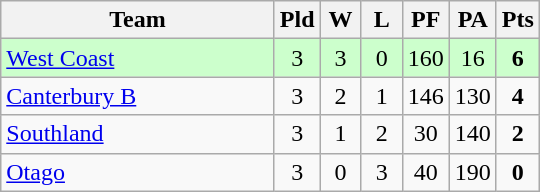<table class="wikitable" style="text-align:center;">
<tr>
<th width=175>Team</th>
<th width=20 abbr="Played">Pld</th>
<th width=20 abbr="Won">W</th>
<th width=20 abbr="Lost">L</th>
<th width=20 abbr="Points for">PF</th>
<th width=20 abbr="Points against">PA</th>
<th width=20 abbr="Points">Pts</th>
</tr>
<tr style="background: #ccffcc;">
<td style="text-align:left;"><a href='#'>West Coast</a></td>
<td>3</td>
<td>3</td>
<td>0</td>
<td>160</td>
<td>16</td>
<td><strong>6</strong></td>
</tr>
<tr>
<td style="text-align:left;"><a href='#'>Canterbury B</a></td>
<td>3</td>
<td>2</td>
<td>1</td>
<td>146</td>
<td>130</td>
<td><strong>4</strong></td>
</tr>
<tr>
<td style="text-align:left;"><a href='#'>Southland</a></td>
<td>3</td>
<td>1</td>
<td>2</td>
<td>30</td>
<td>140</td>
<td><strong>2</strong></td>
</tr>
<tr>
<td style="text-align:left;"><a href='#'>Otago</a></td>
<td>3</td>
<td>0</td>
<td>3</td>
<td>40</td>
<td>190</td>
<td><strong>0</strong></td>
</tr>
</table>
